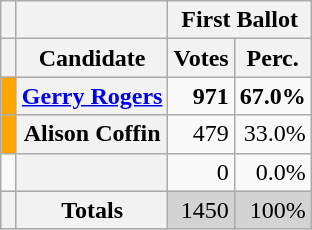<table class="wikitable">
<tr>
<th width="3"></th>
<th></th>
<th colspan="2">First Ballot</th>
</tr>
<tr>
<th width="3"></th>
<th>Candidate</th>
<th>Votes</th>
<th>Perc.</th>
</tr>
<tr>
<td style="background:orange;"></td>
<th><a href='#'>Gerry Rogers</a></th>
<td align="right"><strong>971</strong></td>
<td align="right"><strong>67.0%</strong></td>
</tr>
<tr>
<td style="background:orange;"></td>
<th>Alison Coffin</th>
<td align="right">479</td>
<td align="right">33.0%</td>
</tr>
<tr>
<td></td>
<th></th>
<td align="right">0</td>
<td align="right">0.0%</td>
</tr>
<tr style="background:lightgrey;">
<th></th>
<th>Totals</th>
<td align="right">1450</td>
<td align="right">100%</td>
</tr>
</table>
